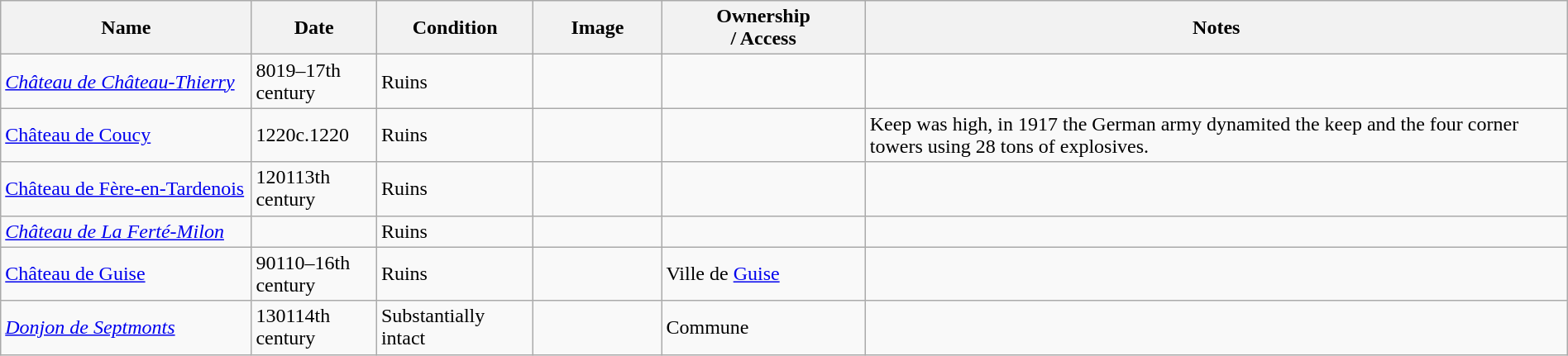<table class="wikitable sortable" width="100%">
<tr>
<th width="16%">Name<br></th>
<th width="8%">Date<br></th>
<th width="10%">Condition<br></th>
<th class="unsortable" width="96px">Image</th>
<th width="13%">Ownership<br>/ Access</th>
<th class="unsortable">Notes</th>
</tr>
<tr>
<td><em><a href='#'>Château de Château-Thierry</a></em></td>
<td><span>801</span>9–17th century</td>
<td>Ruins</td>
<td></td>
<td></td>
<td></td>
</tr>
<tr>
<td><a href='#'>Château de Coucy</a></td>
<td><span>1220</span>c.1220</td>
<td>Ruins</td>
<td></td>
<td></td>
<td>Keep was  high, in 1917 the German army dynamited the keep and the four corner towers using 28 tons of explosives.</td>
</tr>
<tr>
<td><a href='#'>Château de Fère-en-Tardenois</a></td>
<td><span>1201</span>13th century</td>
<td>Ruins</td>
<td></td>
<td></td>
<td></td>
</tr>
<tr>
<td><em><a href='#'>Château de La Ferté-Milon</a></em></td>
<td></td>
<td>Ruins</td>
<td></td>
<td></td>
<td></td>
</tr>
<tr>
<td><a href='#'>Château de Guise</a></td>
<td><span>901</span>10–16th century</td>
<td>Ruins</td>
<td></td>
<td>Ville de <a href='#'>Guise</a></td>
<td></td>
</tr>
<tr>
<td><em><a href='#'>Donjon de Septmonts</a></em></td>
<td><span>1301</span>14th century</td>
<td>Substantially intact</td>
<td></td>
<td>Commune</td>
<td></td>
</tr>
</table>
